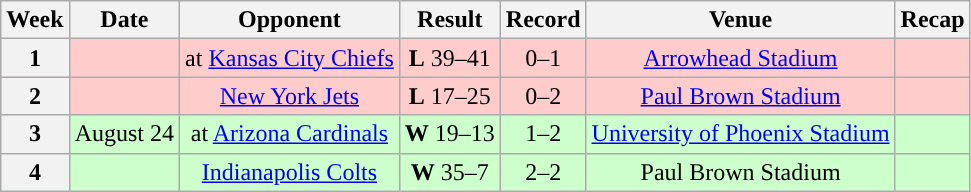<table class="wikitable" style="text-align:center">
<tr>
<th>Week</th>
<th>Date</th>
<th>Opponent</th>
<th>Result</th>
<th>Record</th>
<th>Venue</th>
<th>Recap</th>
</tr>
<tr style="background:#fcc">
<th>1</th>
<td></td>
<td>at <a href='#'>Kansas City Chiefs</a></td>
<td><strong>L</strong> 39–41</td>
<td>0–1</td>
<td><a href='#'>Arrowhead Stadium</a></td>
<td></td>
</tr>
<tr style="background:#fcc">
<th>2</th>
<td></td>
<td><a href='#'>New York Jets</a></td>
<td><strong>L</strong> 17–25</td>
<td>0–2</td>
<td><a href='#'>Paul Brown Stadium</a></td>
<td></td>
</tr>
<tr style="background:#cfc">
<th>3</th>
<td>August 24</td>
<td>at <a href='#'>Arizona Cardinals</a></td>
<td><strong>W</strong> 19–13</td>
<td>1–2</td>
<td><a href='#'>University of Phoenix Stadium</a></td>
<td></td>
</tr>
<tr style="background:#cfc">
<th>4</th>
<td></td>
<td><a href='#'>Indianapolis Colts</a></td>
<td><strong>W</strong> 35–7</td>
<td>2–2</td>
<td>Paul Brown Stadium</td>
<td></td>
</tr>
</table>
